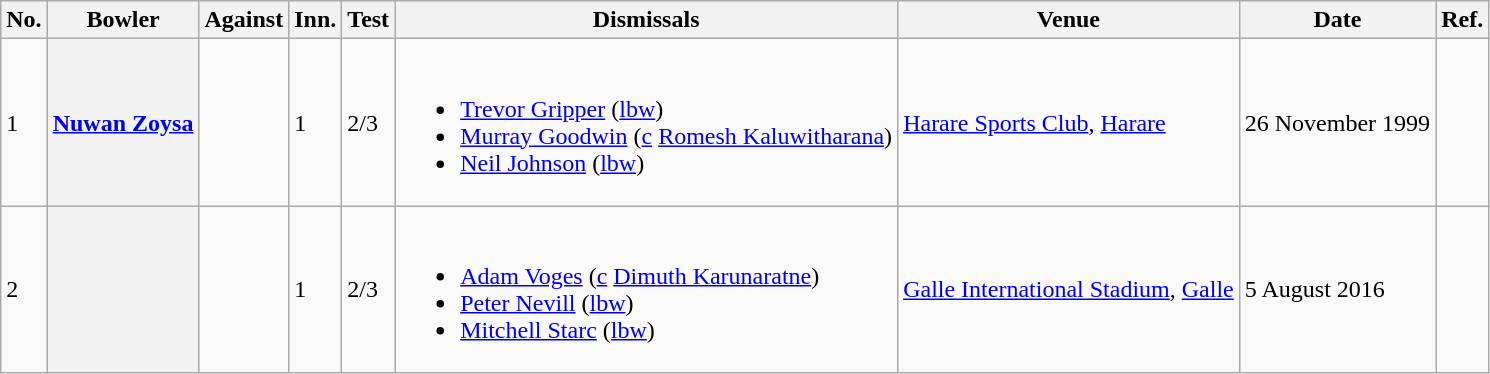<table class="wikitable sortable plainrowheaders" style="font-size: 100%">
<tr>
<th scope="col">No.</th>
<th scope="col">Bowler</th>
<th scope="col">Against</th>
<th scope="col">Inn.</th>
<th scope="col">Test</th>
<th scope="col">Dismissals</th>
<th scope="col">Venue</th>
<th scope="col">Date</th>
<th scope="col" class="unsortable">Ref.</th>
</tr>
<tr>
<td>1</td>
<th scope="row"><a href='#'>Nuwan Zoysa</a></th>
<td></td>
<td>1</td>
<td>2/3</td>
<td><br><ul><li><a href='#'>Trevor Gripper</a> (<a href='#'>lbw</a>)</li><li><a href='#'>Murray Goodwin</a> (<a href='#'>c</a> <a href='#'>Romesh Kaluwitharana</a>)</li><li><a href='#'>Neil Johnson</a> (<a href='#'>lbw</a>)</li></ul></td>
<td> <a href='#'>Harare Sports Club</a>, <a href='#'>Harare</a></td>
<td>26 November 1999</td>
<td></td>
</tr>
<tr>
<td>2</td>
<th scope="row"></th>
<td></td>
<td>1</td>
<td>2/3</td>
<td><br><ul><li><a href='#'>Adam Voges</a> (<a href='#'>c</a> <a href='#'>Dimuth Karunaratne</a>)</li><li><a href='#'>Peter Nevill</a> (<a href='#'>lbw</a>)</li><li><a href='#'>Mitchell Starc</a> (<a href='#'>lbw</a>)</li></ul></td>
<td> <a href='#'>Galle International Stadium</a>, <a href='#'>Galle</a></td>
<td>5 August 2016</td>
<td></td>
</tr>
</table>
